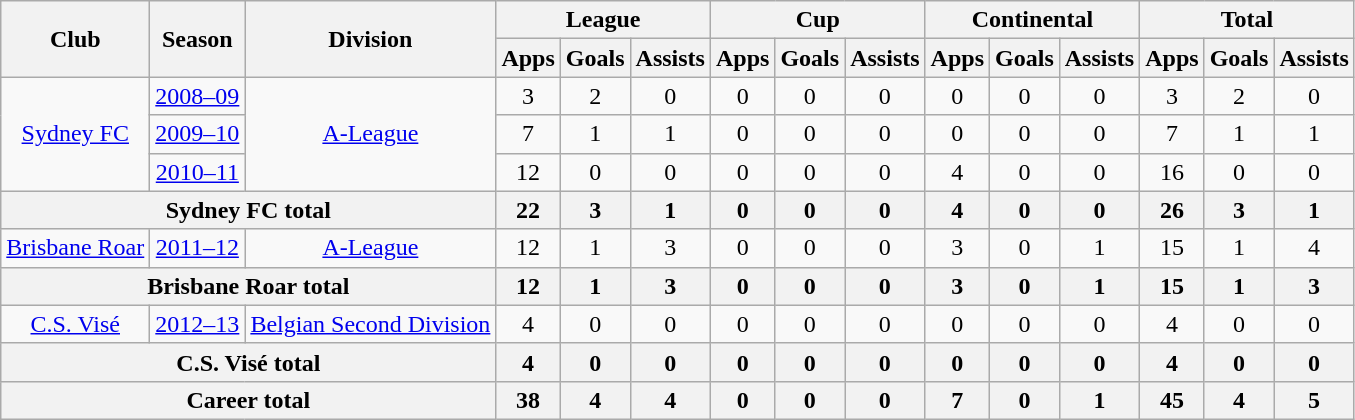<table class="wikitable" border="1" style="font-size:100%; text-align: center;">
<tr>
<th rowspan="2">Club</th>
<th rowspan="2">Season</th>
<th rowspan="2">Division</th>
<th colspan="3">League</th>
<th colspan="3">Cup</th>
<th colspan="3">Continental</th>
<th colspan="3">Total</th>
</tr>
<tr>
<th>Apps</th>
<th>Goals</th>
<th>Assists</th>
<th>Apps</th>
<th>Goals</th>
<th>Assists</th>
<th>Apps</th>
<th>Goals</th>
<th>Assists</th>
<th>Apps</th>
<th>Goals</th>
<th>Assists</th>
</tr>
<tr>
<td rowspan="3"><a href='#'>Sydney FC</a></td>
<td><a href='#'>2008–09</a></td>
<td rowspan="3"><a href='#'>A-League</a></td>
<td>3</td>
<td>2</td>
<td>0</td>
<td>0</td>
<td>0</td>
<td>0</td>
<td>0</td>
<td>0</td>
<td>0</td>
<td>3</td>
<td>2</td>
<td>0</td>
</tr>
<tr>
<td><a href='#'>2009–10</a></td>
<td>7</td>
<td>1</td>
<td>1</td>
<td>0</td>
<td>0</td>
<td>0</td>
<td>0</td>
<td>0</td>
<td>0</td>
<td>7</td>
<td>1</td>
<td>1</td>
</tr>
<tr>
<td><a href='#'>2010–11</a></td>
<td>12</td>
<td>0</td>
<td>0</td>
<td>0</td>
<td>0</td>
<td>0</td>
<td>4</td>
<td>0</td>
<td>0</td>
<td>16</td>
<td>0</td>
<td>0</td>
</tr>
<tr>
<th Colspan="3">Sydney FC total</th>
<th>22</th>
<th>3</th>
<th>1</th>
<th>0</th>
<th>0</th>
<th>0</th>
<th>4</th>
<th>0</th>
<th>0</th>
<th>26</th>
<th>3</th>
<th>1</th>
</tr>
<tr>
<td rowspan="1" valign="top"><a href='#'>Brisbane Roar</a></td>
<td><a href='#'>2011–12</a></td>
<td><a href='#'>A-League</a></td>
<td>12</td>
<td>1</td>
<td>3</td>
<td>0</td>
<td>0</td>
<td>0</td>
<td>3</td>
<td>0</td>
<td>1</td>
<td>15</td>
<td>1</td>
<td>4</td>
</tr>
<tr>
<th colspan="3">Brisbane Roar total</th>
<th>12</th>
<th>1</th>
<th>3</th>
<th>0</th>
<th>0</th>
<th>0</th>
<th>3</th>
<th>0</th>
<th>1</th>
<th>15</th>
<th>1</th>
<th>3</th>
</tr>
<tr>
<td><a href='#'>C.S. Visé</a></td>
<td><a href='#'>2012–13</a></td>
<td><a href='#'>Belgian Second Division</a></td>
<td>4</td>
<td>0</td>
<td>0</td>
<td>0</td>
<td>0</td>
<td>0</td>
<td>0</td>
<td>0</td>
<td>0</td>
<td>4</td>
<td>0</td>
<td>0</td>
</tr>
<tr>
<th colspan="3">C.S. Visé total</th>
<th>4</th>
<th>0</th>
<th>0</th>
<th>0</th>
<th>0</th>
<th>0</th>
<th>0</th>
<th>0</th>
<th>0</th>
<th>4</th>
<th>0</th>
<th>0</th>
</tr>
<tr>
<th colspan="3">Career total</th>
<th>38</th>
<th>4</th>
<th>4</th>
<th>0</th>
<th>0</th>
<th>0</th>
<th>7</th>
<th>0</th>
<th>1</th>
<th>45</th>
<th>4</th>
<th>5</th>
</tr>
</table>
